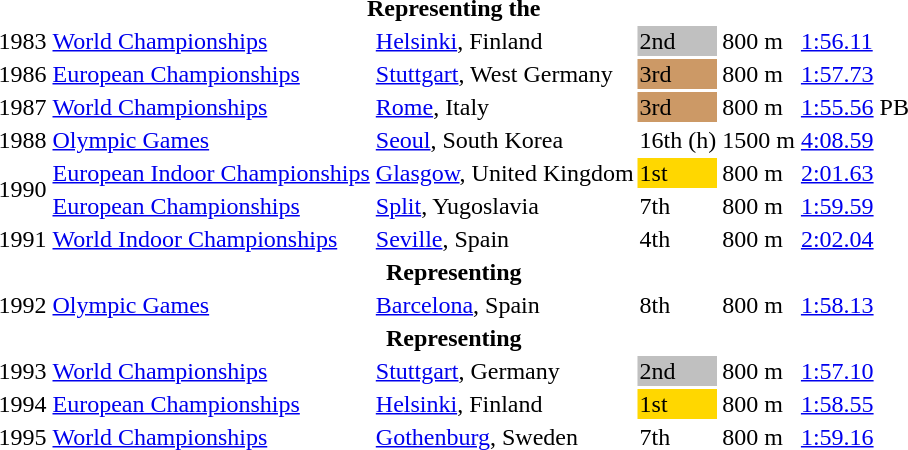<table>
<tr>
<th colspan="6">Representing the </th>
</tr>
<tr>
<td>1983</td>
<td><a href='#'>World Championships</a></td>
<td><a href='#'>Helsinki</a>, Finland</td>
<td bgcolor="silver">2nd</td>
<td>800 m</td>
<td><a href='#'>1:56.11</a></td>
</tr>
<tr>
<td>1986</td>
<td><a href='#'>European Championships</a></td>
<td><a href='#'>Stuttgart</a>, West Germany</td>
<td bgcolor="cc9966">3rd</td>
<td>800 m</td>
<td><a href='#'>1:57.73</a></td>
</tr>
<tr>
<td>1987</td>
<td><a href='#'>World Championships</a></td>
<td><a href='#'>Rome</a>, Italy</td>
<td bgcolor="cc9966">3rd</td>
<td>800 m</td>
<td><a href='#'>1:55.56</a> PB</td>
</tr>
<tr>
<td>1988</td>
<td><a href='#'>Olympic Games</a></td>
<td><a href='#'>Seoul</a>, South Korea</td>
<td>16th (h)</td>
<td>1500 m</td>
<td><a href='#'>4:08.59</a></td>
</tr>
<tr>
<td rowspan=2>1990</td>
<td><a href='#'>European Indoor Championships</a></td>
<td><a href='#'>Glasgow</a>, United Kingdom</td>
<td bgcolor="gold">1st</td>
<td>800 m</td>
<td><a href='#'>2:01.63</a></td>
</tr>
<tr>
<td><a href='#'>European Championships</a></td>
<td><a href='#'>Split</a>, Yugoslavia</td>
<td>7th</td>
<td>800 m</td>
<td><a href='#'>1:59.59</a></td>
</tr>
<tr>
<td>1991</td>
<td><a href='#'>World Indoor Championships</a></td>
<td><a href='#'>Seville</a>, Spain</td>
<td>4th</td>
<td>800 m</td>
<td><a href='#'>2:02.04</a></td>
</tr>
<tr>
<th colspan="6">Representing </th>
</tr>
<tr>
<td>1992</td>
<td><a href='#'>Olympic Games</a></td>
<td><a href='#'>Barcelona</a>, Spain</td>
<td>8th</td>
<td>800 m</td>
<td><a href='#'>1:58.13</a></td>
</tr>
<tr>
<th colspan="6">Representing </th>
</tr>
<tr>
<td>1993</td>
<td><a href='#'>World Championships</a></td>
<td><a href='#'>Stuttgart</a>, Germany</td>
<td bgcolor="silver">2nd</td>
<td>800 m</td>
<td><a href='#'>1:57.10</a></td>
</tr>
<tr>
<td>1994</td>
<td><a href='#'>European Championships</a></td>
<td><a href='#'>Helsinki</a>, Finland</td>
<td bgcolor="gold">1st</td>
<td>800 m</td>
<td><a href='#'>1:58.55</a></td>
</tr>
<tr>
<td>1995</td>
<td><a href='#'>World Championships</a></td>
<td><a href='#'>Gothenburg</a>, Sweden</td>
<td>7th</td>
<td>800 m</td>
<td><a href='#'>1:59.16</a></td>
</tr>
</table>
